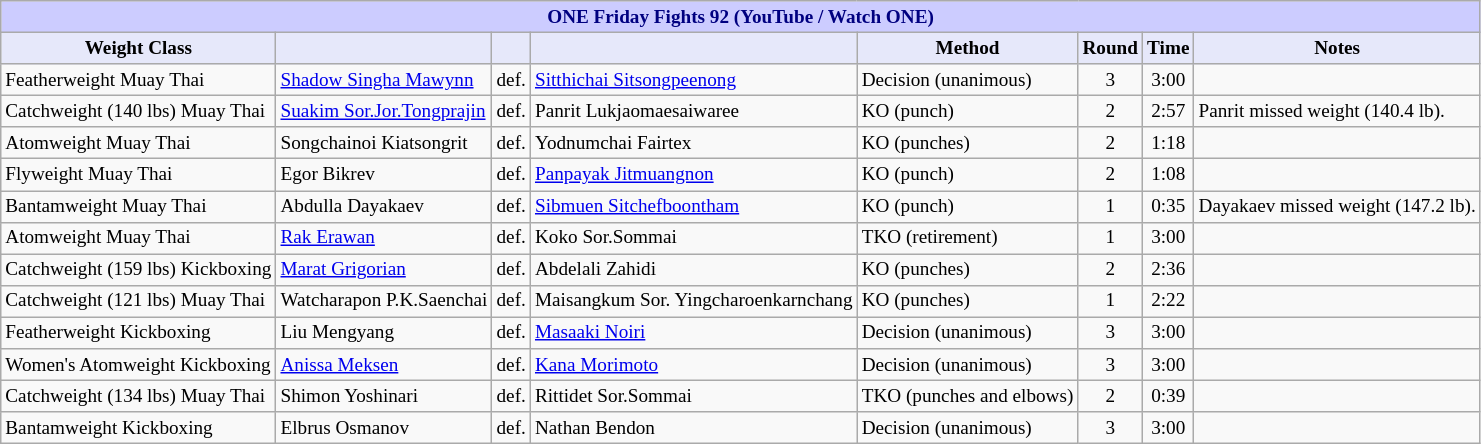<table class="wikitable" style="font-size: 80%;">
<tr>
<th colspan="8" style="background-color: #ccf; color: #000080; text-align: center;"><strong>ONE Friday Fights 92 (YouTube / Watch ONE)</strong></th>
</tr>
<tr>
<th colspan="1" style="background-color: #E6E8FA; color: #000000; text-align: center;">Weight Class</th>
<th colspan="1" style="background-color: #E6E8FA; color: #000000; text-align: center;"></th>
<th colspan="1" style="background-color: #E6E8FA; color: #000000; text-align: center;"></th>
<th colspan="1" style="background-color: #E6E8FA; color: #000000; text-align: center;"></th>
<th colspan="1" style="background-color: #E6E8FA; color: #000000; text-align: center;">Method</th>
<th colspan="1" style="background-color: #E6E8FA; color: #000000; text-align: center;">Round</th>
<th colspan="1" style="background-color: #E6E8FA; color: #000000; text-align: center;">Time</th>
<th colspan="1" style="background-color: #E6E8FA; color: #000000; text-align: center;">Notes</th>
</tr>
<tr>
<td>Featherweight Muay Thai</td>
<td> <a href='#'>Shadow Singha Mawynn</a></td>
<td>def.</td>
<td> <a href='#'>Sitthichai Sitsongpeenong</a></td>
<td>Decision (unanimous)</td>
<td align=center>3</td>
<td align=center>3:00</td>
<td></td>
</tr>
<tr>
<td>Catchweight (140 lbs) Muay Thai</td>
<td> <a href='#'>Suakim Sor.Jor.Tongprajin</a></td>
<td>def.</td>
<td> Panrit Lukjaomaesaiwaree</td>
<td>KO (punch)</td>
<td align=center>2</td>
<td align=center>2:57</td>
<td>Panrit missed weight (140.4 lb).</td>
</tr>
<tr>
<td>Atomweight Muay Thai</td>
<td> Songchainoi Kiatsongrit</td>
<td>def.</td>
<td> Yodnumchai Fairtex</td>
<td>KO (punches)</td>
<td align=center>2</td>
<td align=center>1:18</td>
<td></td>
</tr>
<tr>
<td>Flyweight Muay Thai</td>
<td> Egor Bikrev</td>
<td>def.</td>
<td> <a href='#'>Panpayak Jitmuangnon</a></td>
<td>KO (punch)</td>
<td align=center>2</td>
<td align=center>1:08</td>
<td></td>
</tr>
<tr>
<td>Bantamweight Muay Thai</td>
<td> Abdulla Dayakaev</td>
<td>def.</td>
<td> <a href='#'>Sibmuen Sitchefboontham</a></td>
<td>KO (punch)</td>
<td align=center>1</td>
<td align=center>0:35</td>
<td>Dayakaev missed weight (147.2 lb).</td>
</tr>
<tr>
<td>Atomweight Muay Thai</td>
<td> <a href='#'>Rak Erawan</a></td>
<td>def.</td>
<td> Koko Sor.Sommai</td>
<td>TKO (retirement)</td>
<td align=center>1</td>
<td align=center>3:00</td>
<td></td>
</tr>
<tr>
<td>Catchweight (159 lbs) Kickboxing</td>
<td> <a href='#'>Marat Grigorian</a></td>
<td>def.</td>
<td> Abdelali Zahidi</td>
<td>KO (punches)</td>
<td align=center>2</td>
<td align=center>2:36</td>
<td></td>
</tr>
<tr>
<td>Catchweight (121 lbs) Muay Thai</td>
<td> Watcharapon P.K.Saenchai</td>
<td>def.</td>
<td> Maisangkum Sor. Yingcharoenkarnchang</td>
<td>KO (punches)</td>
<td align=center>1</td>
<td align=center>2:22</td>
<td></td>
</tr>
<tr>
<td>Featherweight Kickboxing</td>
<td> Liu Mengyang</td>
<td>def.</td>
<td> <a href='#'>Masaaki Noiri</a></td>
<td>Decision (unanimous)</td>
<td align=center>3</td>
<td align=center>3:00</td>
<td></td>
</tr>
<tr>
<td>Women's Atomweight Kickboxing</td>
<td> <a href='#'>Anissa Meksen</a></td>
<td>def.</td>
<td> <a href='#'>Kana Morimoto</a></td>
<td>Decision (unanimous)</td>
<td align=center>3</td>
<td align=center>3:00</td>
<td></td>
</tr>
<tr>
<td>Catchweight (134 lbs) Muay Thai</td>
<td> Shimon Yoshinari</td>
<td>def.</td>
<td> Rittidet Sor.Sommai</td>
<td>TKO (punches and elbows)</td>
<td align=center>2</td>
<td align=center>0:39</td>
<td></td>
</tr>
<tr>
<td>Bantamweight Kickboxing</td>
<td> Elbrus Osmanov</td>
<td>def.</td>
<td> Nathan Bendon</td>
<td>Decision (unanimous)</td>
<td align=center>3</td>
<td align=center>3:00</td>
<td></td>
</tr>
</table>
